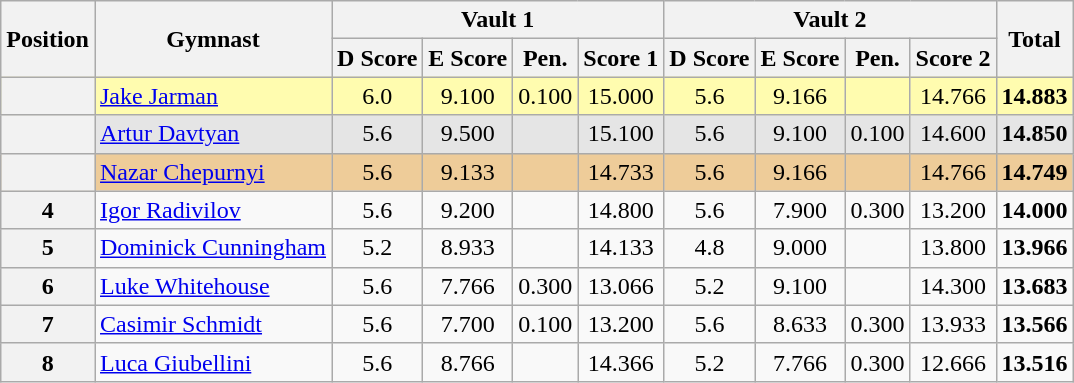<table style="text-align:center;" class="wikitable sortable">
<tr>
<th rowspan="2">Position</th>
<th rowspan="2">Gymnast</th>
<th colspan="4">Vault 1</th>
<th colspan="4">Vault 2</th>
<th rowspan="2">Total</th>
</tr>
<tr>
<th>D Score</th>
<th>E Score</th>
<th>Pen.</th>
<th>Score 1</th>
<th>D Score</th>
<th>E Score</th>
<th>Pen.</th>
<th>Score 2</th>
</tr>
<tr style="background:#fffcaf;">
<th scope="row" style="text-align:center"></th>
<td align=left> <a href='#'>Jake Jarman</a></td>
<td>6.0</td>
<td>9.100</td>
<td>0.100</td>
<td>15.000</td>
<td>5.6</td>
<td>9.166</td>
<td></td>
<td>14.766</td>
<td><strong>14.883</strong></td>
</tr>
<tr style="background:#e5e5e5;">
<th scope="row" style="text-align:center"></th>
<td align=left> <a href='#'>Artur Davtyan</a></td>
<td>5.6</td>
<td>9.500</td>
<td></td>
<td>15.100</td>
<td>5.6</td>
<td>9.100</td>
<td>0.100</td>
<td>14.600</td>
<td><strong>14.850</strong></td>
</tr>
<tr style="background:#ec9;">
<th scope="row" style="text-align:center"></th>
<td align=left> <a href='#'>Nazar Chepurnyi</a></td>
<td>5.6</td>
<td>9.133</td>
<td></td>
<td>14.733</td>
<td>5.6</td>
<td>9.166</td>
<td></td>
<td>14.766</td>
<td><strong>14.749</strong></td>
</tr>
<tr>
<th>4</th>
<td align=left> <a href='#'>Igor Radivilov</a></td>
<td>5.6</td>
<td>9.200</td>
<td></td>
<td>14.800</td>
<td>5.6</td>
<td>7.900</td>
<td>0.300</td>
<td>13.200</td>
<td><strong>14.000</strong></td>
</tr>
<tr>
<th>5</th>
<td align=left> <a href='#'>Dominick Cunningham</a></td>
<td>5.2</td>
<td>8.933</td>
<td></td>
<td>14.133</td>
<td>4.8</td>
<td>9.000</td>
<td></td>
<td>13.800</td>
<td><strong>13.966</strong></td>
</tr>
<tr>
<th>6</th>
<td align=left> <a href='#'>Luke Whitehouse</a></td>
<td>5.6</td>
<td>7.766</td>
<td>0.300</td>
<td>13.066</td>
<td>5.2</td>
<td>9.100</td>
<td></td>
<td>14.300</td>
<td><strong>13.683</strong></td>
</tr>
<tr>
<th>7</th>
<td align=left> <a href='#'>Casimir Schmidt</a></td>
<td>5.6</td>
<td>7.700</td>
<td>0.100</td>
<td>13.200</td>
<td>5.6</td>
<td>8.633</td>
<td>0.300</td>
<td>13.933</td>
<td><strong>13.566</strong></td>
</tr>
<tr>
<th>8</th>
<td align=left> <a href='#'>Luca Giubellini</a></td>
<td>5.6</td>
<td>8.766</td>
<td></td>
<td>14.366</td>
<td>5.2</td>
<td>7.766</td>
<td>0.300</td>
<td>12.666</td>
<td><strong>13.516</strong></td>
</tr>
</table>
